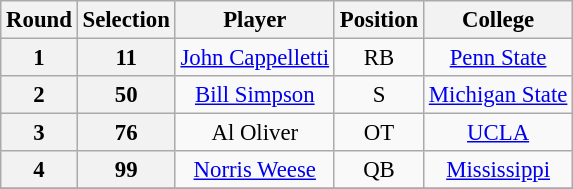<table class="wikitable" style="font-size: 95%; text-align: center;">
<tr>
<th>Round</th>
<th>Selection</th>
<th>Player</th>
<th>Position</th>
<th>College</th>
</tr>
<tr>
<th>1</th>
<th>11</th>
<td><a href='#'>John Cappelletti</a></td>
<td>RB</td>
<td><a href='#'>Penn State</a></td>
</tr>
<tr>
<th>2</th>
<th>50</th>
<td><a href='#'>Bill Simpson</a></td>
<td>S</td>
<td><a href='#'>Michigan State</a></td>
</tr>
<tr>
<th>3</th>
<th>76</th>
<td>Al Oliver</td>
<td>OT</td>
<td><a href='#'>UCLA</a></td>
</tr>
<tr>
<th>4</th>
<th>99</th>
<td><a href='#'>Norris Weese</a></td>
<td>QB</td>
<td><a href='#'>Mississippi</a></td>
</tr>
<tr>
</tr>
</table>
